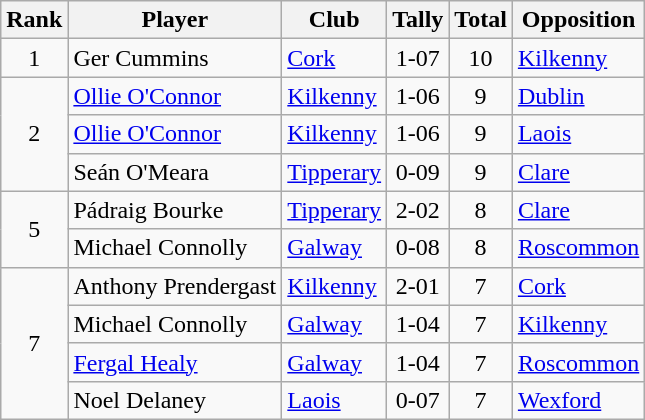<table class="wikitable">
<tr>
<th>Rank</th>
<th>Player</th>
<th>Club</th>
<th>Tally</th>
<th>Total</th>
<th>Opposition</th>
</tr>
<tr>
<td rowspan="1" style="text-align:center;">1</td>
<td>Ger Cummins</td>
<td><a href='#'>Cork</a></td>
<td align=center>1-07</td>
<td align=center>10</td>
<td><a href='#'>Kilkenny</a></td>
</tr>
<tr>
<td rowspan="3" style="text-align:center;">2</td>
<td><a href='#'>Ollie O'Connor</a></td>
<td><a href='#'>Kilkenny</a></td>
<td align=center>1-06</td>
<td align=center>9</td>
<td><a href='#'>Dublin</a></td>
</tr>
<tr>
<td><a href='#'>Ollie O'Connor</a></td>
<td><a href='#'>Kilkenny</a></td>
<td align=center>1-06</td>
<td align=center>9</td>
<td><a href='#'>Laois</a></td>
</tr>
<tr>
<td>Seán O'Meara</td>
<td><a href='#'>Tipperary</a></td>
<td align=center>0-09</td>
<td align=center>9</td>
<td><a href='#'>Clare</a></td>
</tr>
<tr>
<td rowspan="2" style="text-align:center;">5</td>
<td>Pádraig Bourke</td>
<td><a href='#'>Tipperary</a></td>
<td align=center>2-02</td>
<td align=center>8</td>
<td><a href='#'>Clare</a></td>
</tr>
<tr>
<td>Michael Connolly</td>
<td><a href='#'>Galway</a></td>
<td align=center>0-08</td>
<td align=center>8</td>
<td><a href='#'>Roscommon</a></td>
</tr>
<tr>
<td rowspan="4" style="text-align:center;">7</td>
<td>Anthony Prendergast</td>
<td><a href='#'>Kilkenny</a></td>
<td align=center>2-01</td>
<td align=center>7</td>
<td><a href='#'>Cork</a></td>
</tr>
<tr>
<td>Michael Connolly</td>
<td><a href='#'>Galway</a></td>
<td align=center>1-04</td>
<td align=center>7</td>
<td><a href='#'>Kilkenny</a></td>
</tr>
<tr>
<td><a href='#'>Fergal Healy</a></td>
<td><a href='#'>Galway</a></td>
<td align=center>1-04</td>
<td align=center>7</td>
<td><a href='#'>Roscommon</a></td>
</tr>
<tr>
<td>Noel Delaney</td>
<td><a href='#'>Laois</a></td>
<td align=center>0-07</td>
<td align=center>7</td>
<td><a href='#'>Wexford</a></td>
</tr>
</table>
